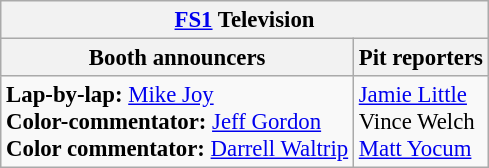<table class="wikitable" style="font-size: 95%">
<tr>
<th colspan="2"><a href='#'>FS1</a> Television</th>
</tr>
<tr>
<th>Booth announcers</th>
<th>Pit reporters</th>
</tr>
<tr>
<td><strong>Lap-by-lap:</strong> <a href='#'>Mike Joy</a> <br><strong>Color-commentator:</strong> <a href='#'>Jeff Gordon</a> <br><strong>Color commentator:</strong> <a href='#'>Darrell Waltrip</a></td>
<td><a href='#'>Jamie Little</a><br>Vince Welch<br><a href='#'>Matt Yocum</a></td>
</tr>
</table>
